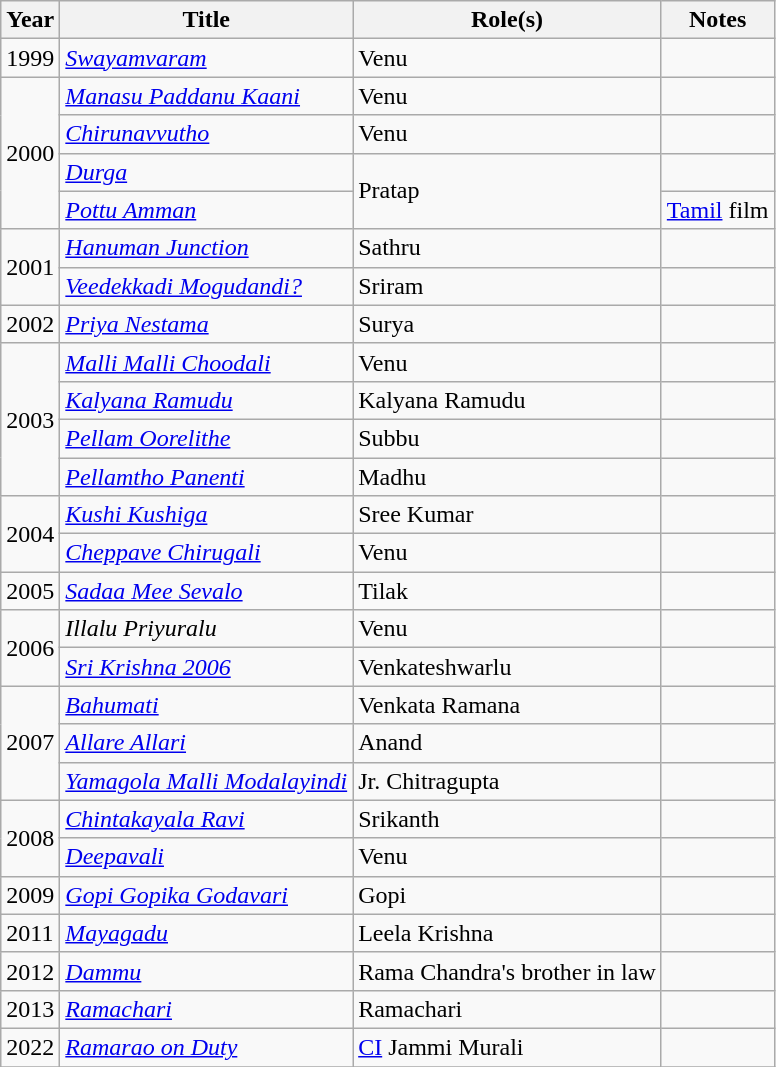<table class="wikitable sortable">
<tr>
<th>Year</th>
<th>Title</th>
<th>Role(s)</th>
<th class="unsortable">Notes</th>
</tr>
<tr>
<td>1999</td>
<td><em><a href='#'>Swayamvaram</a></em></td>
<td>Venu</td>
<td></td>
</tr>
<tr>
<td rowspan="4">2000</td>
<td><em><a href='#'>Manasu Paddanu Kaani</a></em></td>
<td>Venu</td>
<td></td>
</tr>
<tr>
<td><em><a href='#'>Chirunavvutho</a></em></td>
<td>Venu</td>
<td></td>
</tr>
<tr>
<td><em><a href='#'>Durga</a></em></td>
<td rowspan="2">Pratap</td>
<td></td>
</tr>
<tr>
<td><em><a href='#'>Pottu Amman</a></em></td>
<td><a href='#'>Tamil</a> film</td>
</tr>
<tr>
<td rowspan="2">2001</td>
<td><em><a href='#'>Hanuman Junction</a></em></td>
<td>Sathru</td>
<td></td>
</tr>
<tr>
<td><em><a href='#'>Veedekkadi Mogudandi?</a></em></td>
<td>Sriram</td>
<td></td>
</tr>
<tr>
<td>2002</td>
<td><em><a href='#'>Priya Nestama</a></em></td>
<td>Surya</td>
<td></td>
</tr>
<tr>
<td rowspan="4">2003</td>
<td><em><a href='#'>Malli Malli Choodali</a></em></td>
<td>Venu</td>
<td></td>
</tr>
<tr>
<td><em><a href='#'>Kalyana Ramudu</a></em></td>
<td>Kalyana Ramudu</td>
<td></td>
</tr>
<tr>
<td><em><a href='#'>Pellam Oorelithe</a></em></td>
<td>Subbu</td>
<td></td>
</tr>
<tr>
<td><em><a href='#'>Pellamtho Panenti</a></em></td>
<td>Madhu</td>
<td></td>
</tr>
<tr>
<td rowspan="2">2004</td>
<td><em><a href='#'>Kushi Kushiga</a></em></td>
<td>Sree Kumar</td>
<td></td>
</tr>
<tr>
<td><em><a href='#'>Cheppave Chirugali</a></em></td>
<td>Venu</td>
<td></td>
</tr>
<tr>
<td>2005</td>
<td><em><a href='#'>Sadaa Mee Sevalo</a></em></td>
<td>Tilak</td>
<td></td>
</tr>
<tr>
<td rowspan="2">2006</td>
<td><em>Illalu Priyuralu</em></td>
<td>Venu</td>
<td></td>
</tr>
<tr>
<td><em><a href='#'>Sri Krishna 2006</a></em></td>
<td>Venkateshwarlu</td>
<td></td>
</tr>
<tr>
<td rowspan="3">2007</td>
<td><em><a href='#'>Bahumati</a></em></td>
<td>Venkata Ramana</td>
<td></td>
</tr>
<tr>
<td><em><a href='#'>Allare Allari</a></em></td>
<td>Anand</td>
<td></td>
</tr>
<tr>
<td><em><a href='#'>Yamagola Malli Modalayindi</a></em></td>
<td>Jr. Chitragupta</td>
<td></td>
</tr>
<tr>
<td rowspan="2">2008</td>
<td><em><a href='#'>Chintakayala Ravi</a></em></td>
<td>Srikanth</td>
<td></td>
</tr>
<tr>
<td><em><a href='#'>Deepavali</a></em></td>
<td>Venu</td>
<td></td>
</tr>
<tr>
<td>2009</td>
<td><em><a href='#'>Gopi Gopika Godavari</a></em></td>
<td>Gopi</td>
<td></td>
</tr>
<tr>
<td>2011</td>
<td><em><a href='#'>Mayagadu</a></em></td>
<td>Leela Krishna</td>
<td></td>
</tr>
<tr>
<td>2012</td>
<td><em><a href='#'>Dammu</a></em></td>
<td>Rama Chandra's brother in law</td>
<td></td>
</tr>
<tr>
<td>2013</td>
<td><em><a href='#'>Ramachari</a></em></td>
<td>Ramachari</td>
<td></td>
</tr>
<tr>
<td>2022</td>
<td><em><a href='#'>Ramarao on Duty</a></em></td>
<td><a href='#'>CI</a> Jammi Murali</td>
<td></td>
</tr>
<tr>
</tr>
</table>
